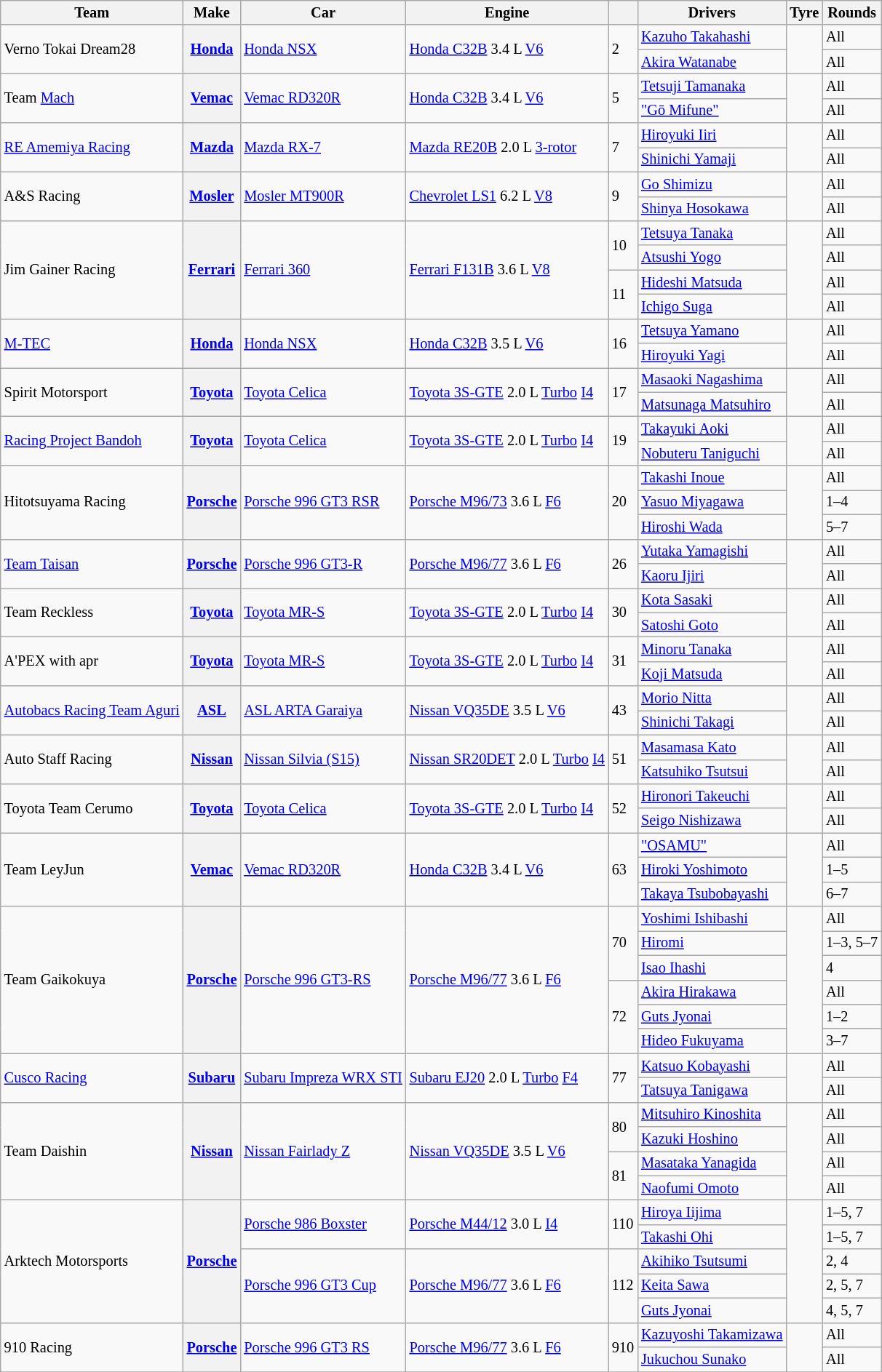<table class="wikitable" style="font-size: 85%;">
<tr>
<th>Team</th>
<th>Make</th>
<th>Car</th>
<th>Engine</th>
<th></th>
<th>Drivers</th>
<th>Tyre</th>
<th>Rounds</th>
</tr>
<tr>
<td rowspan=2>Verno Tokai Dream28</td>
<th rowspan=2><a href='#'>Honda</a></th>
<td rowspan=2><a href='#'>Honda NSX</a></td>
<td rowspan=2><a href='#'>Honda C32B</a> 3.4 L <a href='#'>V6</a></td>
<td rowspan=2>2</td>
<td> <a href='#'>Kazuho Takahashi</a></td>
<td align=center rowspan=2></td>
<td>All</td>
</tr>
<tr>
<td> <a href='#'>Akira Watanabe</a></td>
<td>All</td>
</tr>
<tr>
<td rowspan=2>Team <a href='#'>Mach</a></td>
<th rowspan=2><a href='#'>Vemac</a></th>
<td rowspan=2><a href='#'>Vemac RD320R</a></td>
<td rowspan=2><a href='#'>Honda C32B</a> 3.4 L <a href='#'>V6</a></td>
<td rowspan=2>5</td>
<td> <a href='#'>Tetsuji Tamanaka</a></td>
<td align="center" rowspan=2></td>
<td>All</td>
</tr>
<tr>
<td> <a href='#'>"Gō Mifune"</a></td>
<td>All</td>
</tr>
<tr>
<td rowspan=2><a href='#'>RE Amemiya Racing</a></td>
<th rowspan=2><a href='#'>Mazda</a></th>
<td rowspan=2><a href='#'>Mazda RX-7</a></td>
<td rowspan=2><a href='#'>Mazda RE20B</a> 2.0 L <a href='#'>3-rotor</a></td>
<td rowspan=2>7</td>
<td> <a href='#'>Hiroyuki Iiri</a></td>
<td align="center" rowspan=2></td>
<td>All</td>
</tr>
<tr>
<td> <a href='#'>Shinichi Yamaji</a></td>
<td>All</td>
</tr>
<tr>
<td rowspan=2>A&S Racing</td>
<th rowspan=2><a href='#'>Mosler</a></th>
<td rowspan=2><a href='#'>Mosler MT900R</a></td>
<td rowspan=2><a href='#'>Chevrolet LS1</a> 6.2 L <a href='#'>V8</a></td>
<td rowspan=2>9</td>
<td> <a href='#'>Go Shimizu</a></td>
<td align="center" rowspan=2></td>
<td>All</td>
</tr>
<tr>
<td> <a href='#'>Shinya Hosokawa</a></td>
<td>All</td>
</tr>
<tr>
<td rowspan=4>Jim Gainer Racing</td>
<th rowspan=4><a href='#'>Ferrari</a></th>
<td rowspan=4><a href='#'>Ferrari 360</a></td>
<td rowspan=4><a href='#'>Ferrari F131B</a> 3.6 L <a href='#'>V8</a></td>
<td rowspan=2>10</td>
<td> <a href='#'>Tetsuya Tanaka</a></td>
<td rowspan=4 align="center"></td>
<td>All</td>
</tr>
<tr>
<td> <a href='#'>Atsushi Yogo</a></td>
<td>All</td>
</tr>
<tr>
<td rowspan=2>11</td>
<td> <a href='#'>Hideshi Matsuda</a></td>
<td>All</td>
</tr>
<tr>
<td> <a href='#'>Ichigo Suga</a></td>
<td>All</td>
</tr>
<tr>
<td rowspan=2><a href='#'>M-TEC</a></td>
<th rowspan=2><a href='#'>Honda</a></th>
<td rowspan=2><a href='#'>Honda NSX</a></td>
<td rowspan=2><a href='#'>Honda C32B</a> 3.5 L <a href='#'>V6</a></td>
<td rowspan=2>16</td>
<td> <a href='#'>Tetsuya Yamano</a></td>
<td align=center rowspan=2></td>
<td>All</td>
</tr>
<tr>
<td> <a href='#'>Hiroyuki Yagi</a></td>
<td>All</td>
</tr>
<tr>
<td rowspan=2>Spirit Motorsport</td>
<th rowspan=2><a href='#'>Toyota</a></th>
<td rowspan=2><a href='#'>Toyota Celica</a></td>
<td rowspan=2><a href='#'>Toyota 3S-GTE</a> 2.0 L <a href='#'>Turbo</a> <a href='#'>I4</a></td>
<td rowspan=2>17</td>
<td> <a href='#'>Masaoki Nagashima</a></td>
<td rowspan=2 align="center"></td>
<td>All</td>
</tr>
<tr>
<td> <a href='#'>Matsunaga Matsuhiro</a></td>
<td>All</td>
</tr>
<tr>
<td rowspan=2><a href='#'>Racing Project Bandoh</a></td>
<th rowspan=2><a href='#'>Toyota</a></th>
<td rowspan=2><a href='#'>Toyota Celica</a></td>
<td rowspan=2><a href='#'>Toyota 3S-GTE</a> 2.0 L <a href='#'>Turbo</a> <a href='#'>I4</a></td>
<td rowspan=2>19</td>
<td> <a href='#'>Takayuki Aoki</a></td>
<td rowspan=2 align="center"></td>
<td>All</td>
</tr>
<tr>
<td> <a href='#'>Nobuteru Taniguchi</a></td>
<td>All</td>
</tr>
<tr>
<td rowspan=3>Hitotsuyama Racing</td>
<th rowspan=3><a href='#'>Porsche</a></th>
<td rowspan=3><a href='#'>Porsche 996 GT3 RSR</a></td>
<td rowspan=3><a href='#'>Porsche M96/73</a> 3.6 L <a href='#'>F6</a></td>
<td rowspan=3>20</td>
<td> <a href='#'>Takashi Inoue</a></td>
<td rowspan=3 align="center"></td>
<td>All</td>
</tr>
<tr>
<td> <a href='#'>Yasuo Miyagawa</a></td>
<td>1–4</td>
</tr>
<tr>
<td> <a href='#'>Hiroshi Wada</a></td>
<td>5–7</td>
</tr>
<tr>
<td rowspan=2><a href='#'>Team Taisan</a></td>
<th rowspan=2><a href='#'>Porsche</a></th>
<td rowspan=2><a href='#'>Porsche 996 GT3-R</a></td>
<td rowspan=2><a href='#'>Porsche M96/77</a> 3.6 L <a href='#'>F6</a></td>
<td rowspan=2>26</td>
<td> <a href='#'>Yutaka Yamagishi</a></td>
<td rowspan=2 align="center"></td>
<td>All</td>
</tr>
<tr>
<td> <a href='#'>Kaoru Ijiri</a></td>
<td>All</td>
</tr>
<tr>
<td rowspan=2>Team Reckless</td>
<th rowspan=2><a href='#'>Toyota</a></th>
<td rowspan=2><a href='#'>Toyota MR-S</a></td>
<td rowspan=2><a href='#'>Toyota 3S-GTE</a> 2.0 L <a href='#'>Turbo</a> <a href='#'>I4</a></td>
<td rowspan=2>30</td>
<td> <a href='#'>Kota Sasaki</a></td>
<td rowspan=2 align="center"></td>
<td>All</td>
</tr>
<tr>
<td> <a href='#'>Satoshi Goto</a></td>
<td>All</td>
</tr>
<tr>
<td rowspan=2>A'PEX with apr</td>
<th rowspan=2><a href='#'>Toyota</a></th>
<td rowspan=2><a href='#'>Toyota MR-S</a></td>
<td rowspan=2><a href='#'>Toyota 3S-GTE</a> 2.0 L <a href='#'>Turbo</a> <a href='#'>I4</a></td>
<td rowspan=2>31</td>
<td> <a href='#'>Minoru Tanaka</a></td>
<td rowspan=2 align="center"></td>
<td>All</td>
</tr>
<tr>
<td> <a href='#'>Koji Matsuda</a></td>
<td>All</td>
</tr>
<tr>
<td rowspan=2><a href='#'>Autobacs Racing Team Aguri</a></td>
<th rowspan=2><a href='#'>ASL</a></th>
<td rowspan=2><a href='#'>ASL ARTA Garaiya</a></td>
<td rowspan=2><a href='#'>Nissan VQ35DE</a> 3.5 L <a href='#'>V6</a></td>
<td rowspan=2>43</td>
<td> <a href='#'>Morio Nitta</a></td>
<td rowspan=2 align="center"></td>
<td>All</td>
</tr>
<tr>
<td> <a href='#'>Shinichi Takagi</a></td>
<td>All</td>
</tr>
<tr>
<td rowspan=2>Auto Staff Racing</td>
<th rowspan=2><a href='#'>Nissan</a></th>
<td rowspan=2><a href='#'>Nissan Silvia (S15)</a></td>
<td rowspan=2><a href='#'>Nissan SR20DET</a> 2.0 L <a href='#'>Turbo</a> <a href='#'>I4</a></td>
<td rowspan=2>51</td>
<td> <a href='#'>Masamasa Kato</a></td>
<td rowspan=2 align="center"></td>
<td>All</td>
</tr>
<tr>
<td> <a href='#'>Katsuhiko Tsutsui</a></td>
<td>All</td>
</tr>
<tr>
<td rowspan=2>Toyota Team Cerumo</td>
<th rowspan=2><a href='#'>Toyota</a></th>
<td rowspan=2><a href='#'>Toyota Celica</a></td>
<td rowspan=2><a href='#'>Toyota 3S-GTE</a> 2.0 L <a href='#'>Turbo</a> <a href='#'>I4</a></td>
<td rowspan=2>52</td>
<td> <a href='#'>Hironori Takeuchi</a></td>
<td rowspan=2 align="center"></td>
<td>All</td>
</tr>
<tr>
<td> <a href='#'>Seigo Nishizawa</a></td>
<td>All</td>
</tr>
<tr>
<td rowspan=3>Team LeyJun</td>
<th rowspan=3><a href='#'>Vemac</a></th>
<td rowspan=3><a href='#'>Vemac RD320R</a></td>
<td rowspan=3><a href='#'>Honda C32B</a> 3.4 L <a href='#'>V6</a></td>
<td rowspan=3>63</td>
<td> <a href='#'>"OSAMU"</a></td>
<td rowspan=3 align="center"></td>
<td>All</td>
</tr>
<tr>
<td> <a href='#'>Hiroki Yoshimoto</a></td>
<td>1–5</td>
</tr>
<tr>
<td> <a href='#'>Takaya Tsubobayashi</a></td>
<td>6–7</td>
</tr>
<tr>
<td rowspan=6>Team Gaikokuya</td>
<th rowspan=6><a href='#'>Porsche</a></th>
<td rowspan=6><a href='#'>Porsche 996 GT3-RS</a></td>
<td rowspan=6><a href='#'>Porsche M96/77</a> 3.6 L <a href='#'>F6</a></td>
<td rowspan=3>70</td>
<td> <a href='#'>Yoshimi Ishibashi</a></td>
<td rowspan=6 align="center"></td>
<td>All</td>
</tr>
<tr>
<td> <a href='#'>Hiromi</a></td>
<td>1–3, 5–7</td>
</tr>
<tr>
<td> <a href='#'>Isao Ihashi</a></td>
<td>4</td>
</tr>
<tr>
<td rowspan=3>72</td>
<td> <a href='#'>Akira Hirakawa</a></td>
<td>All</td>
</tr>
<tr>
<td> <a href='#'>Guts Jyonai</a></td>
<td>1–2</td>
</tr>
<tr>
<td> <a href='#'>Hideo Fukuyama</a></td>
<td>3–7</td>
</tr>
<tr>
<td rowspan=2><a href='#'>Cusco Racing</a></td>
<th rowspan=2><a href='#'>Subaru</a></th>
<td rowspan=2><a href='#'>Subaru Impreza WRX STI</a></td>
<td rowspan=2><a href='#'>Subaru EJ20</a> 2.0 L <a href='#'>Turbo</a> <a href='#'>F4</a></td>
<td rowspan=2>77</td>
<td> <a href='#'>Katsuo Kobayashi</a></td>
<td rowspan=2 align="center"></td>
<td>All</td>
</tr>
<tr>
<td> <a href='#'>Tatsuya Tanigawa</a></td>
<td>All</td>
</tr>
<tr>
<td rowspan=4>Team Daishin</td>
<th rowspan=4><a href='#'>Nissan</a></th>
<td rowspan=4><a href='#'>Nissan Fairlady Z</a></td>
<td rowspan=4><a href='#'>Nissan VQ35DE</a> 3.5 L <a href='#'>V6</a></td>
<td rowspan=2>80</td>
<td> <a href='#'>Mitsuhiro Kinoshita</a></td>
<td rowspan=4 align="center"></td>
<td>All</td>
</tr>
<tr>
<td> <a href='#'>Kazuki Hoshino</a></td>
<td>All</td>
</tr>
<tr>
<td rowspan=2>81</td>
<td> <a href='#'>Masataka Yanagida</a></td>
<td>All</td>
</tr>
<tr>
<td> <a href='#'>Naofumi Omoto</a></td>
<td>All</td>
</tr>
<tr>
<td rowspan=5>Arktech Motorsports</td>
<th rowspan=5><a href='#'>Porsche</a></th>
<td rowspan=2><a href='#'>Porsche 986 Boxster</a></td>
<td rowspan=2><a href='#'>Porsche M44/12</a> 3.0 L <a href='#'>I4</a></td>
<td rowspan=2>110</td>
<td> <a href='#'>Hiroya Iijima</a></td>
<td rowspan=5 align="center"></td>
<td>1–5, 7</td>
</tr>
<tr>
<td> <a href='#'>Takashi Ohi</a></td>
<td>1–5, 7</td>
</tr>
<tr>
<td rowspan=3><a href='#'>Porsche 996 GT3 Cup</a></td>
<td rowspan=3><a href='#'>Porsche M96/77</a> 3.6 L <a href='#'>F6</a></td>
<td rowspan=3>112</td>
<td> <a href='#'>Akihiko Tsutsumi</a></td>
<td>2, 4</td>
</tr>
<tr>
<td> <a href='#'>Keita Sawa</a></td>
<td>2, 5, 7</td>
</tr>
<tr>
<td> <a href='#'>Guts Jyonai</a></td>
<td>4, 5, 7</td>
</tr>
<tr>
<td rowspan=2>910 Racing</td>
<th rowspan=2><a href='#'>Porsche</a></th>
<td rowspan=2><a href='#'>Porsche 996 GT3 RS</a></td>
<td rowspan=2><a href='#'>Porsche M96/77</a> 3.6 L <a href='#'>F6</a></td>
<td rowspan=2>910</td>
<td> <a href='#'>Kazuyoshi Takamizawa</a></td>
<td rowspan=2 align="center"></td>
<td>All</td>
</tr>
<tr>
<td> <a href='#'>Jukuchou Sunako</a></td>
<td>All</td>
</tr>
<tr>
</tr>
</table>
